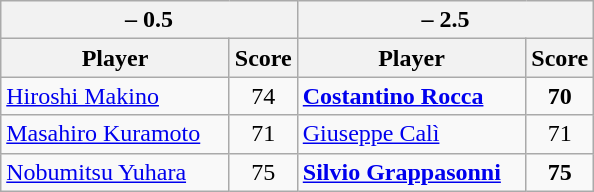<table class=wikitable>
<tr>
<th colspan=2> – 0.5</th>
<th colspan=2> – 2.5</th>
</tr>
<tr>
<th width=145>Player</th>
<th>Score</th>
<th width=145>Player</th>
<th>Score</th>
</tr>
<tr>
<td><a href='#'>Hiroshi Makino</a></td>
<td align=center>74</td>
<td><strong><a href='#'>Costantino Rocca</a></strong></td>
<td align=center><strong>70</strong></td>
</tr>
<tr>
<td><a href='#'>Masahiro Kuramoto</a></td>
<td align=center>71</td>
<td><a href='#'>Giuseppe Calì</a></td>
<td align=center>71</td>
</tr>
<tr>
<td><a href='#'>Nobumitsu Yuhara</a></td>
<td align=center>75</td>
<td><strong><a href='#'>Silvio Grappasonni</a></strong></td>
<td align=center><strong>75</strong></td>
</tr>
</table>
